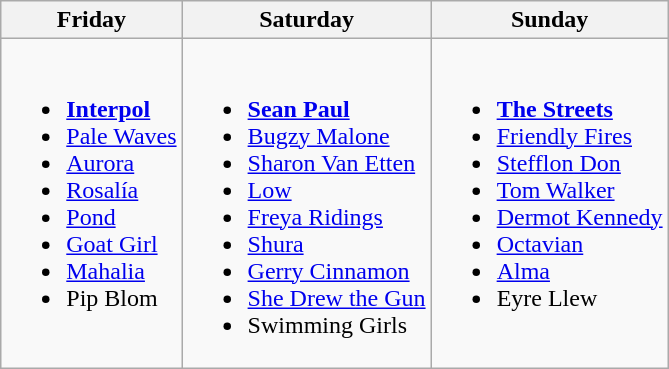<table class="wikitable">
<tr>
<th>Friday</th>
<th>Saturday</th>
<th>Sunday</th>
</tr>
<tr valign="top">
<td><br><ul><li><strong><a href='#'>Interpol</a></strong></li><li><a href='#'>Pale Waves</a></li><li><a href='#'>Aurora</a></li><li><a href='#'>Rosalía</a></li><li><a href='#'>Pond</a></li><li><a href='#'>Goat Girl</a></li><li><a href='#'>Mahalia</a></li><li>Pip Blom</li></ul></td>
<td><br><ul><li><strong><a href='#'>Sean Paul</a></strong></li><li><a href='#'>Bugzy Malone</a></li><li><a href='#'>Sharon Van Etten</a></li><li><a href='#'>Low</a></li><li><a href='#'>Freya Ridings</a></li><li><a href='#'>Shura</a></li><li><a href='#'>Gerry Cinnamon</a></li><li><a href='#'>She Drew the Gun</a></li><li>Swimming Girls</li></ul></td>
<td><br><ul><li><strong><a href='#'>The Streets</a></strong></li><li><a href='#'>Friendly Fires</a></li><li><a href='#'>Stefflon Don</a></li><li><a href='#'>Tom Walker</a></li><li><a href='#'>Dermot Kennedy</a></li><li><a href='#'>Octavian</a></li><li><a href='#'>Alma</a></li><li>Eyre Llew</li></ul></td>
</tr>
</table>
